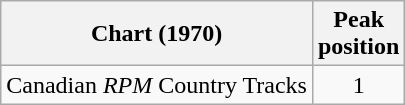<table class="wikitable">
<tr>
<th align="left">Chart (1970)</th>
<th align="center">Peak<br>position</th>
</tr>
<tr>
<td align="left">Canadian <em>RPM</em> Country Tracks</td>
<td align="center">1</td>
</tr>
</table>
